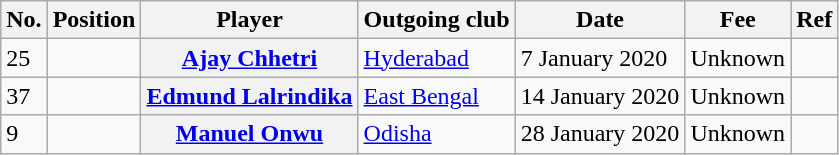<table class="wikitable plainrowheaders" style="text-align:center; text-align:left">
<tr>
<th>No.</th>
<th scope="col">Position</th>
<th scope="col">Player</th>
<th scope="col">Outgoing club</th>
<th scope="col">Date</th>
<th scope="col">Fee</th>
<th scope="col">Ref</th>
</tr>
<tr>
<td>25</td>
<td></td>
<th scope="row"> <a href='#'>Ajay Chhetri</a></th>
<td> <a href='#'>Hyderabad</a></td>
<td>7 January 2020</td>
<td>Unknown</td>
<td></td>
</tr>
<tr>
<td>37</td>
<td></td>
<th scope="row"> <a href='#'>Edmund Lalrindika</a></th>
<td> <a href='#'>East Bengal</a></td>
<td>14 January 2020</td>
<td>Unknown</td>
<td></td>
</tr>
<tr>
<td>9</td>
<td></td>
<th scope="row"> <a href='#'>Manuel Onwu</a></th>
<td> <a href='#'>Odisha</a></td>
<td>28 January 2020</td>
<td>Unknown</td>
<td></td>
</tr>
</table>
